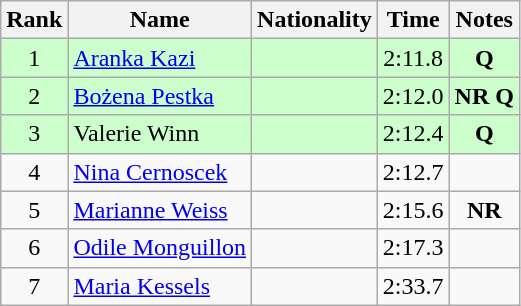<table class="wikitable sortable" style="text-align:center">
<tr>
<th>Rank</th>
<th>Name</th>
<th>Nationality</th>
<th>Time</th>
<th>Notes</th>
</tr>
<tr bgcolor=ccffcc>
<td>1</td>
<td align=left><a href='#'>Aranka Kazi</a></td>
<td align=left></td>
<td>2:11.8</td>
<td><strong>Q</strong></td>
</tr>
<tr bgcolor=ccffcc>
<td>2</td>
<td align=left><a href='#'>Bożena Pestka</a></td>
<td align=left></td>
<td>2:12.0</td>
<td><strong>NR Q</strong></td>
</tr>
<tr bgcolor=ccffcc>
<td>3</td>
<td align=left>Valerie Winn</td>
<td align=left></td>
<td>2:12.4</td>
<td><strong>Q</strong></td>
</tr>
<tr>
<td>4</td>
<td align=left><a href='#'>Nina Cernoscek</a></td>
<td align=left></td>
<td>2:12.7</td>
<td></td>
</tr>
<tr>
<td>5</td>
<td align=left><a href='#'>Marianne Weiss</a></td>
<td align=left></td>
<td>2:15.6</td>
<td><strong>NR</strong></td>
</tr>
<tr>
<td>6</td>
<td align=left><a href='#'>Odile Monguillon</a></td>
<td align=left></td>
<td>2:17.3</td>
<td></td>
</tr>
<tr>
<td>7</td>
<td align=left><a href='#'>Maria Kessels</a></td>
<td align=left></td>
<td>2:33.7</td>
<td></td>
</tr>
</table>
